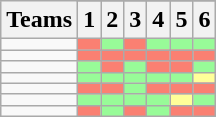<table class=wikitable>
<tr>
<th rowspan=2>Teams</th>
</tr>
<tr>
<th>1</th>
<th>2</th>
<th>3</th>
<th>4</th>
<th>5</th>
<th>6</th>
</tr>
<tr>
<td><strong></strong></td>
<td bgcolor="salmon"></td>
<td bgcolor="#98fb98"></td>
<td bgcolor="salmon"></td>
<td bgcolor="#98fb98"></td>
<td bgcolor="#98fb98"></td>
<td bgcolor="#98fb98"></td>
</tr>
<tr>
<td><strong></strong></td>
<td bgcolor="salmon"></td>
<td bgcolor="salmon"></td>
<td bgcolor="salmon"></td>
<td bgcolor="salmon"></td>
<td bgcolor="salmon"></td>
<td bgcolor="salmon"></td>
</tr>
<tr>
<td><strong></strong></td>
<td bgcolor="#98fb98"></td>
<td bgcolor="salmon"></td>
<td bgcolor="#98fb98"></td>
<td bgcolor="salmon"></td>
<td bgcolor="salmon"></td>
<td bgcolor="#98fb98"></td>
</tr>
<tr>
<td><strong></strong></td>
<td bgcolor="#98fb98"></td>
<td bgcolor="#98fb98"></td>
<td bgcolor="#98fb98"></td>
<td bgcolor="#98fb98"></td>
<td bgcolor="#98fb98"></td>
<td bgcolor="#FFFF99"></td>
</tr>
<tr>
<td><strong></strong></td>
<td bgcolor="salmon"></td>
<td bgcolor="salmon"></td>
<td bgcolor="#98fb98"></td>
<td bgcolor="salmon"></td>
<td bgcolor="salmon"></td>
<td bgcolor="salmon"></td>
</tr>
<tr>
<td><strong></strong></td>
<td bgcolor="#98fb98"></td>
<td bgcolor="#98fb98"></td>
<td bgcolor="#98fb98"></td>
<td bgcolor="#98fb98"></td>
<td bgcolor="#FFFF99"></td>
<td bgcolor="#98fb98"></td>
</tr>
<tr>
<td><strong></strong></td>
<td bgcolor="salmon"></td>
<td bgcolor="#98fb98"></td>
<td bgcolor="salmon"></td>
<td bgcolor="#98fb98"></td>
<td bgcolor="salmon"></td>
<td bgcolor="salmon"></td>
</tr>
</table>
